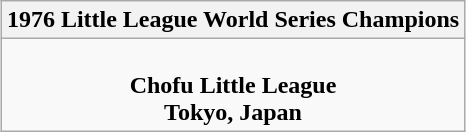<table class="wikitable" style="text-align: center; margin: 0 auto;">
<tr>
<th>1976 Little League World Series Champions</th>
</tr>
<tr>
<td><br><strong>Chofu Little League</strong><br><strong>Tokyo, Japan</strong></td>
</tr>
</table>
